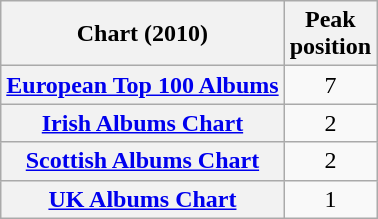<table class="wikitable sortable plainrowheaders">
<tr>
<th>Chart (2010)</th>
<th>Peak<br>position</th>
</tr>
<tr>
<th scope="row"><a href='#'>European Top 100 Albums</a></th>
<td style="text-align:center;">7</td>
</tr>
<tr>
<th scope="row"><a href='#'>Irish Albums Chart</a></th>
<td style="text-align:center;">2</td>
</tr>
<tr>
<th scope="row"><a href='#'>Scottish Albums Chart</a></th>
<td style="text-align:center;">2</td>
</tr>
<tr>
<th scope="row"><a href='#'>UK Albums Chart</a></th>
<td style="text-align:center;">1</td>
</tr>
</table>
